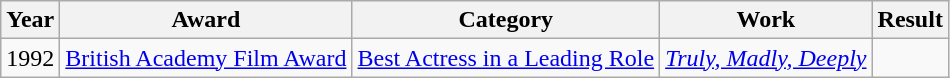<table class="wikitable">
<tr>
<th>Year</th>
<th>Award</th>
<th>Category</th>
<th>Work</th>
<th>Result</th>
</tr>
<tr>
<td>1992</td>
<td><a href='#'>British Academy Film Award</a></td>
<td><a href='#'>Best Actress in a Leading Role</a></td>
<td><em><a href='#'>Truly, Madly, Deeply</a></em></td>
<td></td>
</tr>
</table>
